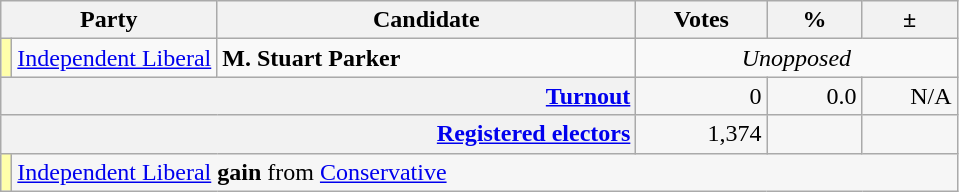<table class=wikitable>
<tr>
<th scope="col" colspan="2" style="width: 130px">Party</th>
<th scope="col" style="width: 17em">Candidate</th>
<th scope="col" style="width: 5em">Votes</th>
<th scope="col" style="width: 3.5em">%</th>
<th scope="col" style="width: 3.5em">±</th>
</tr>
<tr>
<td style="background:#FFFFAA;"></td>
<td><a href='#'>Independent Liberal</a></td>
<td><strong>M. Stuart Parker</strong></td>
<td style="text-align: center; "colspan="3"><em>Unopposed</em></td>
</tr>
<tr style="background-color:#F6F6F6">
<th colspan="3" style="text-align: right; margin-right: 0.5em"><a href='#'>Turnout</a></th>
<td style="text-align: right; margin-right: 0.5em">0</td>
<td style="text-align: right; margin-right: 0.5em">0.0</td>
<td style="text-align: right; margin-right: 0.5em">N/A</td>
</tr>
<tr style="background-color:#F6F6F6;">
<th colspan="3" style="text-align:right;"><a href='#'>Registered electors</a></th>
<td style="text-align:right; margin-right:0.5em">1,374</td>
<td></td>
<td></td>
</tr>
<tr style="background-color:#F6F6F6">
<td style="background:#FFFFAA;"></td>
<td colspan="5"><a href='#'>Independent Liberal</a> <strong>gain</strong> from <a href='#'>Conservative</a></td>
</tr>
</table>
